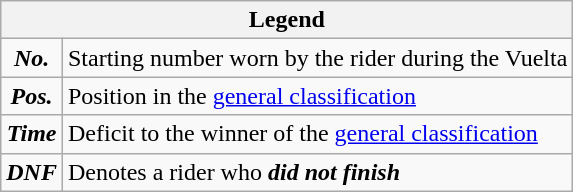<table class="wikitable">
<tr>
<th colspan=2>Legend</th>
</tr>
<tr>
<td align=center><strong><em>No.</em></strong></td>
<td>Starting number worn by the rider during the Vuelta</td>
</tr>
<tr>
<td align=center><strong><em>Pos.</em></strong></td>
<td>Position in the <a href='#'>general classification</a></td>
</tr>
<tr>
<td align=center><strong><em>Time</em></strong></td>
<td>Deficit to the winner of the <a href='#'>general classification</a></td>
</tr>
<tr>
<td align=center><strong><em>DNF</em></strong></td>
<td>Denotes a rider who <strong><em>did not finish</em></strong></td>
</tr>
</table>
